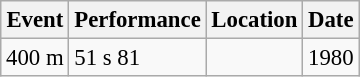<table class="wikitable" style="border-collapse: collapse; font-size: 95%;">
<tr>
<th scope="col">Event</th>
<th scope="col">Performance</th>
<th scope="col">Location</th>
<th scope="col">Date</th>
</tr>
<tr>
<td>400 m</td>
<td>51 s 81</td>
<td></td>
<td>1980</td>
</tr>
</table>
